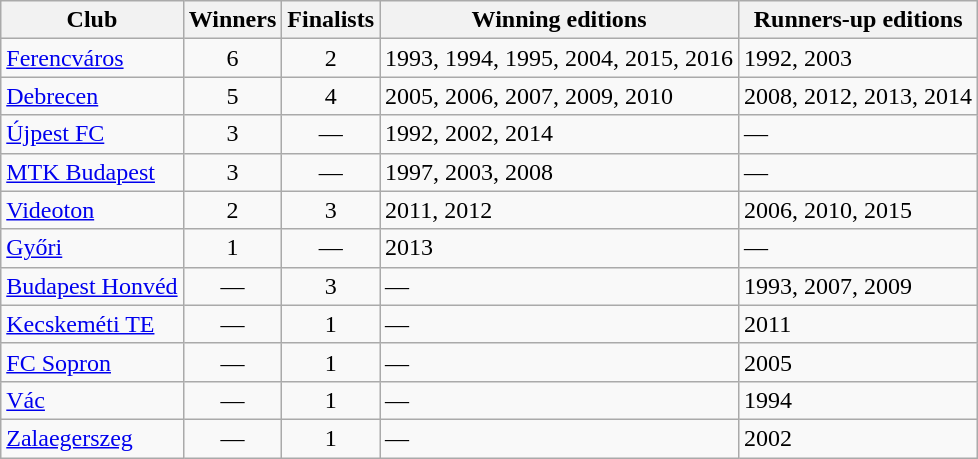<table class="wikitable sortable" align="center">
<tr>
<th>Club</th>
<th>Winners</th>
<th>Finalists</th>
<th>Winning editions</th>
<th>Runners-up editions</th>
</tr>
<tr>
<td><a href='#'>Ferencváros</a></td>
<td align="center">6</td>
<td align="center">2</td>
<td>1993, 1994, 1995, 2004, 2015, 2016</td>
<td>1992, 2003</td>
</tr>
<tr>
<td><a href='#'>Debrecen</a></td>
<td align="center">5</td>
<td align="center">4</td>
<td>2005, 2006, 2007, 2009, 2010</td>
<td>2008, 2012, 2013, 2014</td>
</tr>
<tr>
<td><a href='#'>Újpest FC</a></td>
<td align="center">3</td>
<td align="center">—</td>
<td>1992, 2002, 2014</td>
<td>—</td>
</tr>
<tr>
<td><a href='#'>MTK Budapest</a></td>
<td align="center">3</td>
<td align="center">—</td>
<td>1997, 2003, 2008</td>
<td>—</td>
</tr>
<tr>
<td><a href='#'>Videoton</a></td>
<td align="center">2</td>
<td align="center">3</td>
<td>2011, 2012</td>
<td>2006, 2010, 2015</td>
</tr>
<tr>
<td><a href='#'>Győri</a></td>
<td align="center">1</td>
<td align="center">—</td>
<td>2013</td>
<td>—</td>
</tr>
<tr>
<td><a href='#'>Budapest Honvéd</a></td>
<td align="center">—</td>
<td align="center">3</td>
<td>—</td>
<td>1993, 2007, 2009</td>
</tr>
<tr>
<td><a href='#'>Kecskeméti TE</a></td>
<td align="center">—</td>
<td align="center">1</td>
<td>—</td>
<td>2011</td>
</tr>
<tr>
<td><a href='#'>FC Sopron</a></td>
<td align="center">—</td>
<td align="center">1</td>
<td>—</td>
<td>2005</td>
</tr>
<tr>
<td><a href='#'>Vác</a></td>
<td align="center">—</td>
<td align="center">1</td>
<td>—</td>
<td>1994</td>
</tr>
<tr>
<td><a href='#'>Zalaegerszeg</a></td>
<td align="center">—</td>
<td align="center">1</td>
<td>—</td>
<td>2002</td>
</tr>
</table>
